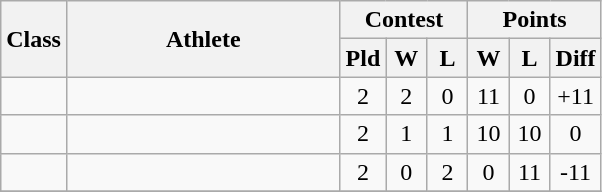<table class=wikitable style="text-align:center">
<tr>
<th rowspan=2>Class</th>
<th width=175 rowspan=2>Athlete</th>
<th colspan=3>Contest</th>
<th colspan=3>Points</th>
</tr>
<tr>
<th width=20>Pld</th>
<th width=20>W</th>
<th width=20>L</th>
<th width=20>W</th>
<th width=20>L</th>
<th width=20>Diff</th>
</tr>
<tr>
<td></td>
<td style="text-align:left"></td>
<td>2</td>
<td>2</td>
<td>0</td>
<td>11</td>
<td>0</td>
<td>+11</td>
</tr>
<tr>
<td></td>
<td style="text-align:left"></td>
<td>2</td>
<td>1</td>
<td>1</td>
<td>10</td>
<td>10</td>
<td>0</td>
</tr>
<tr>
<td></td>
<td style="text-align:left"></td>
<td>2</td>
<td>0</td>
<td>2</td>
<td>0</td>
<td>11</td>
<td>-11</td>
</tr>
<tr>
</tr>
</table>
